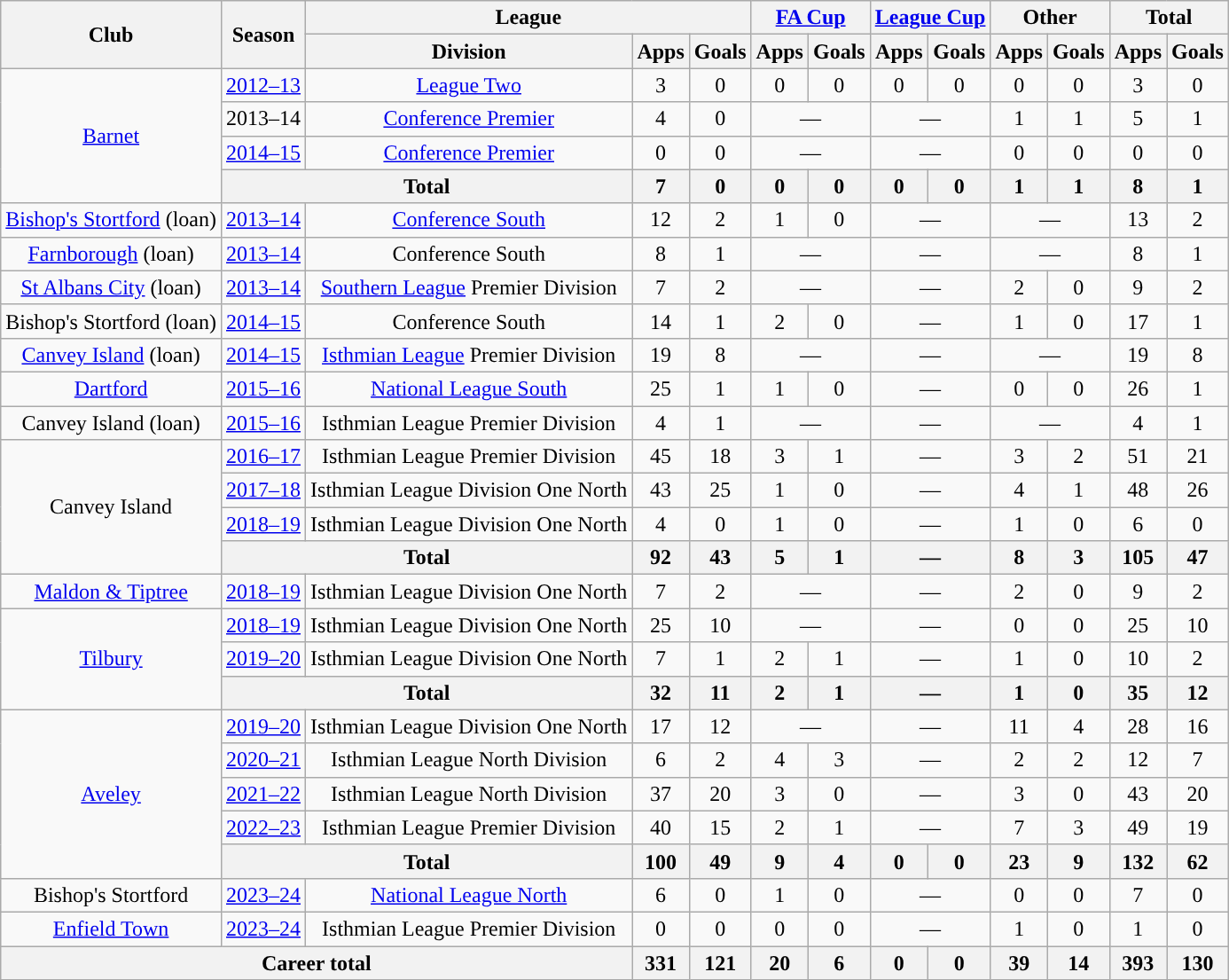<table class="wikitable" style="text-align:center">
<tr>
<th rowspan="2">Club</th>
<th rowspan="2">Season</th>
<th colspan="3">League</th>
<th colspan="2"><a href='#'>FA Cup</a></th>
<th colspan="2"><a href='#'>League Cup</a></th>
<th colspan="2">Other</th>
<th colspan="2">Total</th>
</tr>
<tr>
<th>Division</th>
<th>Apps</th>
<th>Goals</th>
<th>Apps</th>
<th>Goals</th>
<th>Apps</th>
<th>Goals</th>
<th>Apps</th>
<th>Goals</th>
<th>Apps</th>
<th>Goals</th>
</tr>
<tr>
<td rowspan="4"><a href='#'>Barnet</a></td>
<td><a href='#'>2012–13</a></td>
<td><a href='#'>League Two</a></td>
<td>3</td>
<td>0</td>
<td>0</td>
<td>0</td>
<td>0</td>
<td>0</td>
<td>0</td>
<td>0</td>
<td>3</td>
<td>0</td>
</tr>
<tr>
<td>2013–14</td>
<td><a href='#'>Conference Premier</a></td>
<td>4</td>
<td>0</td>
<td colspan="2">—</td>
<td colspan="2">—</td>
<td>1</td>
<td>1</td>
<td>5</td>
<td>1</td>
</tr>
<tr>
<td><a href='#'>2014–15</a></td>
<td><a href='#'>Conference Premier</a></td>
<td>0</td>
<td>0</td>
<td colspan="2">—</td>
<td colspan="2">—</td>
<td>0</td>
<td>0</td>
<td>0</td>
<td>0</td>
</tr>
<tr>
<th colspan="2">Total</th>
<th>7</th>
<th>0</th>
<th>0</th>
<th>0</th>
<th>0</th>
<th>0</th>
<th>1</th>
<th>1</th>
<th>8</th>
<th>1</th>
</tr>
<tr>
<td><a href='#'>Bishop's Stortford</a> (loan)</td>
<td><a href='#'>2013–14</a></td>
<td><a href='#'>Conference South</a></td>
<td>12</td>
<td>2</td>
<td>1</td>
<td>0</td>
<td colspan="2">—</td>
<td colspan="2">—</td>
<td>13</td>
<td>2</td>
</tr>
<tr>
<td><a href='#'>Farnborough</a> (loan)</td>
<td><a href='#'>2013–14</a></td>
<td>Conference South</td>
<td>8</td>
<td>1</td>
<td colspan="2">—</td>
<td colspan="2">—</td>
<td colspan="2">—</td>
<td>8</td>
<td>1</td>
</tr>
<tr>
<td><a href='#'>St Albans City</a> (loan)</td>
<td><a href='#'>2013–14</a></td>
<td><a href='#'>Southern League</a> Premier Division</td>
<td>7</td>
<td>2</td>
<td colspan="2">—</td>
<td colspan="2">—</td>
<td>2</td>
<td>0</td>
<td>9</td>
<td>2</td>
</tr>
<tr>
<td>Bishop's Stortford (loan)</td>
<td><a href='#'>2014–15</a></td>
<td>Conference South</td>
<td>14</td>
<td>1</td>
<td>2</td>
<td>0</td>
<td colspan="2">—</td>
<td>1</td>
<td>0</td>
<td>17</td>
<td>1</td>
</tr>
<tr>
<td><a href='#'>Canvey Island</a> (loan)</td>
<td><a href='#'>2014–15</a></td>
<td><a href='#'>Isthmian League</a> Premier Division</td>
<td>19</td>
<td>8</td>
<td colspan="2">—</td>
<td colspan="2">—</td>
<td colspan="2">—</td>
<td>19</td>
<td>8</td>
</tr>
<tr>
<td rowspan="1"><a href='#'>Dartford</a></td>
<td><a href='#'>2015–16</a></td>
<td><a href='#'>National League South</a></td>
<td>25</td>
<td>1</td>
<td>1</td>
<td>0</td>
<td colspan="2">—</td>
<td>0</td>
<td>0</td>
<td>26</td>
<td>1</td>
</tr>
<tr>
<td>Canvey Island (loan)</td>
<td><a href='#'>2015–16</a></td>
<td>Isthmian League Premier Division</td>
<td>4</td>
<td>1</td>
<td colspan="2">—</td>
<td colspan="2">—</td>
<td colspan="2">—</td>
<td>4</td>
<td>1</td>
</tr>
<tr>
<td rowspan="4">Canvey Island</td>
<td><a href='#'>2016–17</a></td>
<td>Isthmian League Premier Division</td>
<td>45</td>
<td>18</td>
<td>3</td>
<td>1</td>
<td colspan="2">—</td>
<td>3</td>
<td>2</td>
<td>51</td>
<td>21</td>
</tr>
<tr>
<td><a href='#'>2017–18</a></td>
<td>Isthmian League Division One North</td>
<td>43</td>
<td>25</td>
<td>1</td>
<td>0</td>
<td colspan="2">—</td>
<td>4</td>
<td>1</td>
<td>48</td>
<td>26</td>
</tr>
<tr>
<td><a href='#'>2018–19</a></td>
<td>Isthmian League Division One North</td>
<td>4</td>
<td>0</td>
<td>1</td>
<td>0</td>
<td colspan="2">—</td>
<td>1</td>
<td>0</td>
<td>6</td>
<td>0</td>
</tr>
<tr>
<th colspan="2">Total</th>
<th>92</th>
<th>43</th>
<th>5</th>
<th>1</th>
<th colspan="2">—</th>
<th>8</th>
<th>3</th>
<th>105</th>
<th>47</th>
</tr>
<tr>
<td><a href='#'>Maldon & Tiptree</a></td>
<td><a href='#'>2018–19</a></td>
<td>Isthmian League Division One North</td>
<td>7</td>
<td>2</td>
<td colspan="2">—</td>
<td colspan="2">—</td>
<td>2</td>
<td>0</td>
<td>9</td>
<td>2</td>
</tr>
<tr>
<td rowspan="3"><a href='#'>Tilbury</a></td>
<td><a href='#'>2018–19</a></td>
<td>Isthmian League Division One North</td>
<td>25</td>
<td>10</td>
<td colspan="2">—</td>
<td colspan="2">—</td>
<td>0</td>
<td>0</td>
<td>25</td>
<td>10</td>
</tr>
<tr>
<td><a href='#'>2019–20</a></td>
<td>Isthmian League Division One North</td>
<td>7</td>
<td>1</td>
<td>2</td>
<td>1</td>
<td colspan="2">—</td>
<td>1</td>
<td>0</td>
<td>10</td>
<td>2</td>
</tr>
<tr>
<th colspan="2">Total</th>
<th>32</th>
<th>11</th>
<th>2</th>
<th>1</th>
<th colspan="2">—</th>
<th>1</th>
<th>0</th>
<th>35</th>
<th>12</th>
</tr>
<tr>
<td rowspan="5"><a href='#'>Aveley</a></td>
<td><a href='#'>2019–20</a></td>
<td>Isthmian League Division One North</td>
<td>17</td>
<td>12</td>
<td colspan="2">—</td>
<td colspan="2">—</td>
<td>11</td>
<td>4</td>
<td>28</td>
<td>16</td>
</tr>
<tr>
<td><a href='#'>2020–21</a></td>
<td>Isthmian League North Division</td>
<td>6</td>
<td>2</td>
<td>4</td>
<td>3</td>
<td colspan="2">—</td>
<td>2</td>
<td>2</td>
<td>12</td>
<td>7</td>
</tr>
<tr>
<td><a href='#'>2021–22</a></td>
<td>Isthmian League North Division</td>
<td>37</td>
<td>20</td>
<td>3</td>
<td>0</td>
<td colspan="2">—</td>
<td>3</td>
<td>0</td>
<td>43</td>
<td>20</td>
</tr>
<tr>
<td><a href='#'>2022–23</a></td>
<td>Isthmian League Premier Division</td>
<td>40</td>
<td>15</td>
<td>2</td>
<td>1</td>
<td colspan="2">—</td>
<td>7</td>
<td>3</td>
<td>49</td>
<td>19</td>
</tr>
<tr>
<th colspan="2">Total</th>
<th>100</th>
<th>49</th>
<th>9</th>
<th>4</th>
<th>0</th>
<th>0</th>
<th>23</th>
<th>9</th>
<th>132</th>
<th>62</th>
</tr>
<tr>
<td rowspan="1">Bishop's Stortford</td>
<td><a href='#'>2023–24</a></td>
<td><a href='#'>National League North</a></td>
<td>6</td>
<td>0</td>
<td>1</td>
<td>0</td>
<td colspan="2">—</td>
<td>0</td>
<td>0</td>
<td>7</td>
<td>0</td>
</tr>
<tr>
<td rowspan="1"><a href='#'>Enfield Town</a></td>
<td><a href='#'>2023–24</a></td>
<td>Isthmian League Premier Division</td>
<td>0</td>
<td>0</td>
<td>0</td>
<td>0</td>
<td colspan="2">—</td>
<td>1</td>
<td>0</td>
<td>1</td>
<td>0</td>
</tr>
<tr>
<th colspan="3">Career total</th>
<th>331</th>
<th>121</th>
<th>20</th>
<th>6</th>
<th>0</th>
<th>0</th>
<th>39</th>
<th>14</th>
<th>393</th>
<th>130</th>
</tr>
</table>
